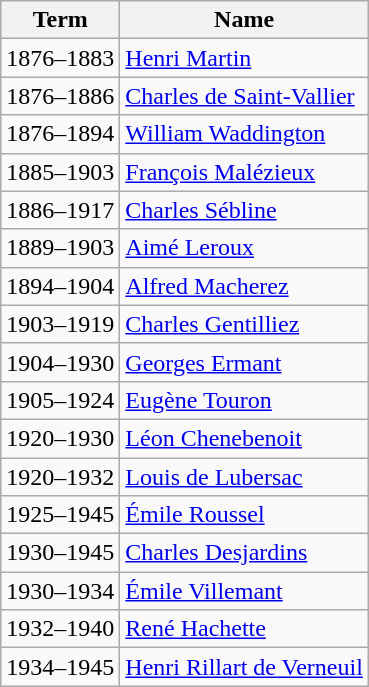<table class="wikitable sortable">
<tr>
<th>Term</th>
<th>Name</th>
</tr>
<tr>
<td>1876–1883</td>
<td><a href='#'>Henri Martin</a></td>
</tr>
<tr>
<td>1876–1886</td>
<td><a href='#'>Charles de Saint-Vallier</a></td>
</tr>
<tr>
<td>1876–1894</td>
<td><a href='#'>William Waddington</a></td>
</tr>
<tr>
<td>1885–1903</td>
<td><a href='#'>François Malézieux</a></td>
</tr>
<tr>
<td>1886–1917</td>
<td><a href='#'>Charles Sébline</a></td>
</tr>
<tr>
<td>1889–1903</td>
<td><a href='#'>Aimé Leroux</a></td>
</tr>
<tr>
<td>1894–1904</td>
<td><a href='#'>Alfred Macherez</a></td>
</tr>
<tr>
<td>1903–1919</td>
<td><a href='#'>Charles Gentilliez</a></td>
</tr>
<tr>
<td>1904–1930</td>
<td><a href='#'>Georges Ermant</a></td>
</tr>
<tr>
<td>1905–1924</td>
<td><a href='#'>Eugène Touron</a></td>
</tr>
<tr>
<td>1920–1930</td>
<td><a href='#'>Léon Chenebenoit</a></td>
</tr>
<tr>
<td>1920–1932</td>
<td><a href='#'>Louis de Lubersac</a></td>
</tr>
<tr>
<td>1925–1945</td>
<td><a href='#'>Émile Roussel</a></td>
</tr>
<tr>
<td>1930–1945</td>
<td><a href='#'>Charles Desjardins</a></td>
</tr>
<tr>
<td>1930–1934</td>
<td><a href='#'>Émile Villemant</a></td>
</tr>
<tr>
<td>1932–1940</td>
<td><a href='#'>René Hachette</a></td>
</tr>
<tr>
<td>1934–1945</td>
<td><a href='#'>Henri Rillart de Verneuil</a></td>
</tr>
</table>
